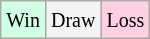<table class="wikitable">
<tr>
<td style="background-color: #d0ffe3;"><small>Win</small></td>
<td style="background-color: #f3f3f3;"><small>Draw</small></td>
<td style="background-color: #ffd0e3;"><small>Loss</small></td>
</tr>
</table>
